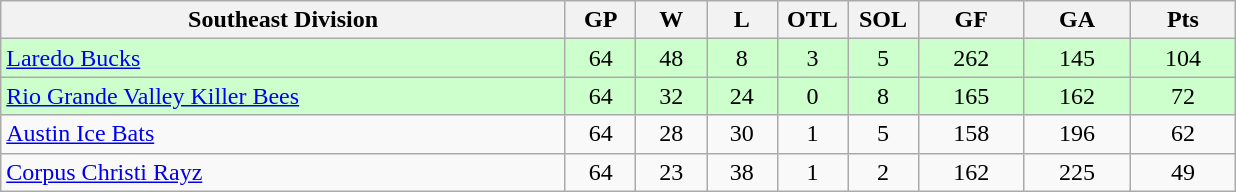<table class="wikitable">
<tr>
<th width="40%" bgcolor="#e0e0e0">Southeast Division</th>
<th width="5%" bgcolor="#e0e0e0">GP</th>
<th width="5%" bgcolor="#e0e0e0">W</th>
<th width="5%" bgcolor="#e0e0e0">L</th>
<th width="5%" bgcolor="#e0e0e0">OTL</th>
<th width="5%" bgcolor="#e0e0e0">SOL</th>
<th width="7.5%" bgcolor="#e0e0e0">GF</th>
<th width="7.5%" bgcolor="#e0e0e0">GA</th>
<th width="7.5%" bgcolor="#e0e0e0">Pts</th>
</tr>
<tr align="center" bgcolor="#CCFFCC">
<td align="left"><a href='#'>Laredo Bucks</a></td>
<td>64</td>
<td>48</td>
<td>8</td>
<td>3</td>
<td>5</td>
<td>262</td>
<td>145</td>
<td>104</td>
</tr>
<tr align="center" bgcolor="#CCFFCC">
<td align="left"><a href='#'>Rio Grande Valley Killer Bees</a></td>
<td>64</td>
<td>32</td>
<td>24</td>
<td>0</td>
<td>8</td>
<td>165</td>
<td>162</td>
<td>72</td>
</tr>
<tr align="center">
<td align="left"><a href='#'>Austin Ice Bats</a></td>
<td>64</td>
<td>28</td>
<td>30</td>
<td>1</td>
<td>5</td>
<td>158</td>
<td>196</td>
<td>62</td>
</tr>
<tr align="center">
<td align="left"><a href='#'>Corpus Christi Rayz</a></td>
<td>64</td>
<td>23</td>
<td>38</td>
<td>1</td>
<td>2</td>
<td>162</td>
<td>225</td>
<td>49</td>
</tr>
</table>
